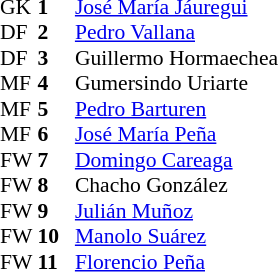<table cellspacing="0" cellpadding="0" style="font-size:90%; margin:0.2em auto;">
<tr>
<th width="25"></th>
<th width="25"></th>
</tr>
<tr>
<td>GK</td>
<td><strong>1</strong></td>
<td> <a href='#'>José María Jáuregui</a></td>
</tr>
<tr>
<td>DF</td>
<td><strong>2</strong></td>
<td> <a href='#'>Pedro Vallana</a></td>
</tr>
<tr>
<td>DF</td>
<td><strong>3</strong></td>
<td> Guillermo Hormaechea</td>
</tr>
<tr>
<td>MF</td>
<td><strong>4</strong></td>
<td> Gumersindo Uriarte</td>
</tr>
<tr>
<td>MF</td>
<td><strong>5</strong></td>
<td> <a href='#'>Pedro Barturen</a></td>
</tr>
<tr>
<td>MF</td>
<td><strong>6</strong></td>
<td> <a href='#'>José María Peña</a></td>
</tr>
<tr>
<td>FW</td>
<td><strong>7</strong></td>
<td> <a href='#'>Domingo Careaga</a></td>
</tr>
<tr>
<td>FW</td>
<td><strong>8</strong></td>
<td> Chacho González</td>
</tr>
<tr>
<td>FW</td>
<td><strong>9</strong></td>
<td> <a href='#'>Julián Muñoz</a></td>
</tr>
<tr>
<td>FW</td>
<td><strong>10</strong></td>
<td> <a href='#'>Manolo Suárez</a></td>
</tr>
<tr>
<td>FW</td>
<td><strong>11</strong></td>
<td> <a href='#'>Florencio Peña</a></td>
</tr>
<tr>
</tr>
</table>
